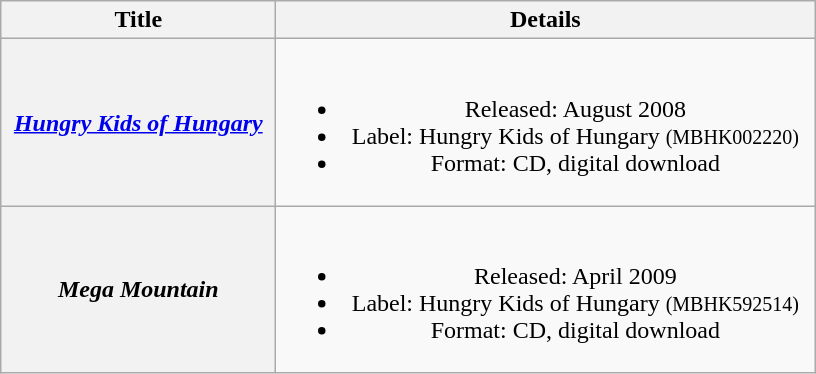<table class="wikitable plainrowheaders" style="text-align:center;" border="1">
<tr>
<th scope="col" rowspan="1" style="width:11em;">Title</th>
<th scope="col" rowspan="1" style="width:22em;">Details</th>
</tr>
<tr>
<th scope="row"><em><a href='#'>Hungry Kids of Hungary</a></em></th>
<td><br><ul><li>Released: August 2008</li><li>Label: Hungry Kids of Hungary <small>(MBHK002220)</small></li><li>Format: CD, digital download</li></ul></td>
</tr>
<tr>
<th scope="row"><em>Mega Mountain</em></th>
<td><br><ul><li>Released: April 2009</li><li>Label: Hungry Kids of Hungary <small>(MBHK592514)</small></li><li>Format: CD, digital download</li></ul></td>
</tr>
</table>
